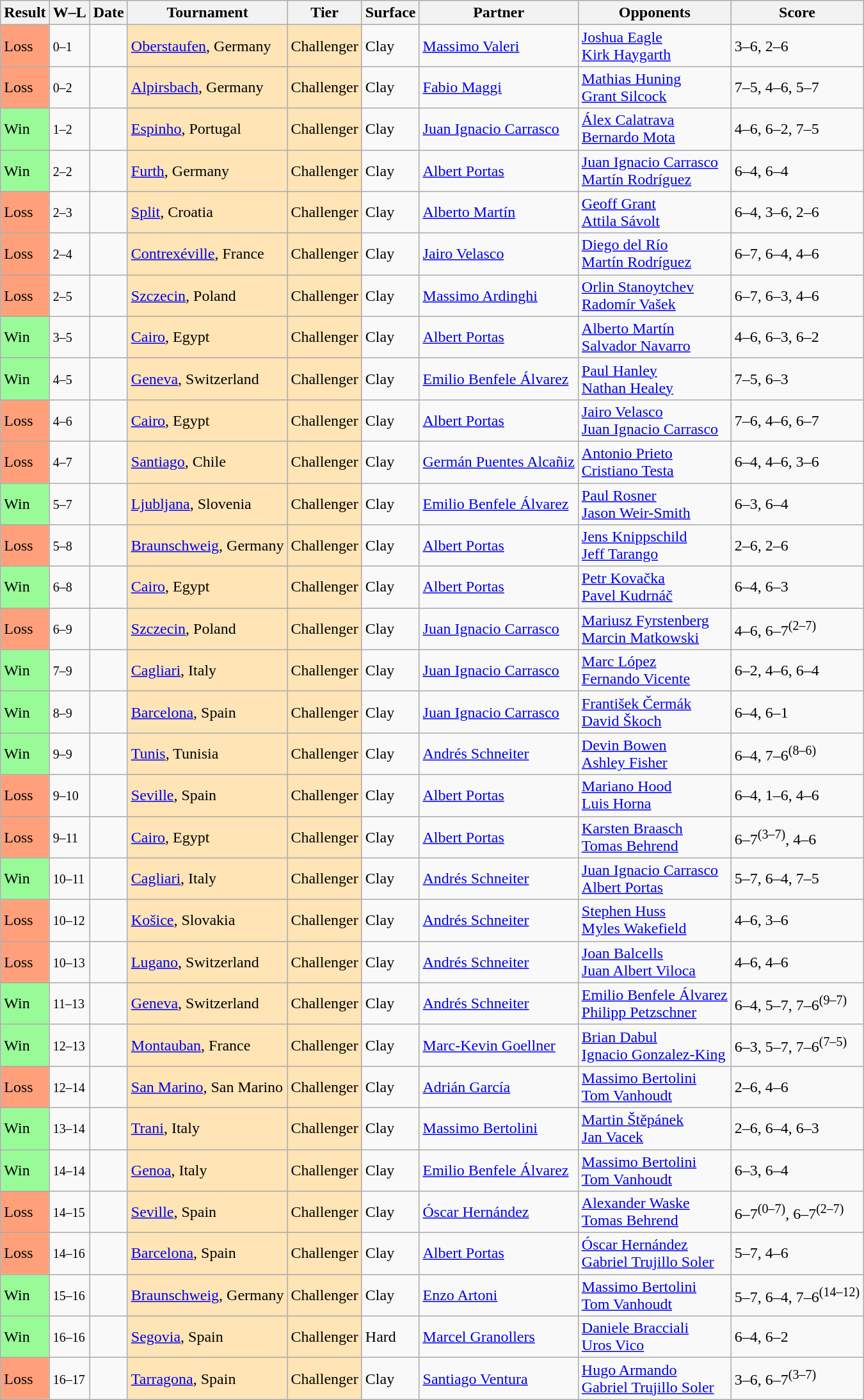<table class="sortable wikitable">
<tr>
<th>Result</th>
<th class="unsortable">W–L</th>
<th>Date</th>
<th>Tournament</th>
<th>Tier</th>
<th>Surface</th>
<th>Partner</th>
<th>Opponents</th>
<th class="unsortable">Score</th>
</tr>
<tr>
<td bgcolor=FFA07A>Loss</td>
<td><small>0–1</small></td>
<td></td>
<td style="background:moccasin;"><a href='#'>Oberstaufen</a>, Germany</td>
<td style="background:moccasin;">Challenger</td>
<td>Clay</td>
<td> <a href='#'>Massimo Valeri</a></td>
<td> <a href='#'>Joshua Eagle</a> <br>  <a href='#'>Kirk Haygarth</a></td>
<td>3–6, 2–6</td>
</tr>
<tr>
<td bgcolor=FFA07A>Loss</td>
<td><small>0–2</small></td>
<td></td>
<td style="background:moccasin;"><a href='#'>Alpirsbach</a>, Germany</td>
<td style="background:moccasin;">Challenger</td>
<td>Clay</td>
<td> <a href='#'>Fabio Maggi</a></td>
<td> <a href='#'>Mathias Huning</a> <br>  <a href='#'>Grant Silcock</a></td>
<td>7–5, 4–6, 5–7</td>
</tr>
<tr>
<td bgcolor=98FB98>Win</td>
<td><small>1–2</small></td>
<td></td>
<td style="background:moccasin;"><a href='#'>Espinho</a>, Portugal</td>
<td style="background:moccasin;">Challenger</td>
<td>Clay</td>
<td> <a href='#'>Juan Ignacio Carrasco</a></td>
<td> <a href='#'>Álex Calatrava</a> <br>  <a href='#'>Bernardo Mota</a></td>
<td>4–6, 6–2, 7–5</td>
</tr>
<tr>
<td bgcolor=98FB98>Win</td>
<td><small>2–2</small></td>
<td></td>
<td style="background:moccasin;"><a href='#'>Furth</a>, Germany</td>
<td style="background:moccasin;">Challenger</td>
<td>Clay</td>
<td> <a href='#'>Albert Portas</a></td>
<td> <a href='#'>Juan Ignacio Carrasco</a> <br>  <a href='#'>Martín Rodríguez</a></td>
<td>6–4, 6–4</td>
</tr>
<tr>
<td bgcolor=FFA07A>Loss</td>
<td><small>2–3</small></td>
<td></td>
<td style="background:moccasin;"><a href='#'>Split</a>, Croatia</td>
<td style="background:moccasin;">Challenger</td>
<td>Clay</td>
<td> <a href='#'>Alberto Martín</a></td>
<td> <a href='#'>Geoff Grant</a> <br>  <a href='#'>Attila Sávolt</a></td>
<td>6–4, 3–6, 2–6</td>
</tr>
<tr>
<td bgcolor=FFA07A>Loss</td>
<td><small>2–4</small></td>
<td></td>
<td style="background:moccasin;"><a href='#'>Contrexéville</a>, France</td>
<td style="background:moccasin;">Challenger</td>
<td>Clay</td>
<td> <a href='#'>Jairo Velasco</a></td>
<td> <a href='#'>Diego del Río</a> <br>  <a href='#'>Martín Rodríguez</a></td>
<td>6–7, 6–4, 4–6</td>
</tr>
<tr>
<td bgcolor=FFA07A>Loss</td>
<td><small>2–5</small></td>
<td></td>
<td style="background:moccasin;"><a href='#'>Szczecin</a>, Poland</td>
<td style="background:moccasin;">Challenger</td>
<td>Clay</td>
<td> <a href='#'>Massimo Ardinghi</a></td>
<td> <a href='#'>Orlin Stanoytchev</a> <br>  <a href='#'>Radomír Vašek</a></td>
<td>6–7, 6–3, 4–6</td>
</tr>
<tr>
<td bgcolor=98FB98>Win</td>
<td><small>3–5</small></td>
<td></td>
<td style="background:moccasin;"><a href='#'>Cairo</a>, Egypt</td>
<td style="background:moccasin;">Challenger</td>
<td>Clay</td>
<td> <a href='#'>Albert Portas</a></td>
<td> <a href='#'>Alberto Martín</a> <br>  <a href='#'>Salvador Navarro</a></td>
<td>4–6, 6–3, 6–2</td>
</tr>
<tr>
<td bgcolor=98FB98>Win</td>
<td><small>4–5</small></td>
<td></td>
<td style="background:moccasin;"><a href='#'>Geneva</a>, Switzerland</td>
<td style="background:moccasin;">Challenger</td>
<td>Clay</td>
<td> <a href='#'>Emilio Benfele Álvarez</a></td>
<td> <a href='#'>Paul Hanley</a> <br>  <a href='#'>Nathan Healey</a></td>
<td>7–5, 6–3</td>
</tr>
<tr>
<td bgcolor=FFA07A>Loss</td>
<td><small>4–6</small></td>
<td></td>
<td style="background:moccasin;"><a href='#'>Cairo</a>, Egypt</td>
<td style="background:moccasin;">Challenger</td>
<td>Clay</td>
<td> <a href='#'>Albert Portas</a></td>
<td> <a href='#'>Jairo Velasco</a> <br>  <a href='#'>Juan Ignacio Carrasco</a></td>
<td>7–6, 4–6, 6–7</td>
</tr>
<tr>
<td bgcolor=FFA07A>Loss</td>
<td><small>4–7</small></td>
<td></td>
<td style="background:moccasin;"><a href='#'>Santiago</a>, Chile</td>
<td style="background:moccasin;">Challenger</td>
<td>Clay</td>
<td> <a href='#'>Germán Puentes Alcañiz</a></td>
<td> <a href='#'>Antonio Prieto</a> <br>  <a href='#'>Cristiano Testa</a></td>
<td>6–4, 4–6, 3–6</td>
</tr>
<tr>
<td bgcolor=98FB98>Win</td>
<td><small>5–7</small></td>
<td></td>
<td style="background:moccasin;"><a href='#'>Ljubljana</a>, Slovenia</td>
<td style="background:moccasin;">Challenger</td>
<td>Clay</td>
<td> <a href='#'>Emilio Benfele Álvarez</a></td>
<td> <a href='#'>Paul Rosner</a> <br>  <a href='#'>Jason Weir-Smith</a></td>
<td>6–3, 6–4</td>
</tr>
<tr>
<td bgcolor=FFA07A>Loss</td>
<td><small>5–8</small></td>
<td></td>
<td style="background:moccasin;"><a href='#'>Braunschweig</a>, Germany</td>
<td style="background:moccasin;">Challenger</td>
<td>Clay</td>
<td> <a href='#'>Albert Portas</a></td>
<td> <a href='#'>Jens Knippschild</a> <br>  <a href='#'>Jeff Tarango</a></td>
<td>2–6, 2–6</td>
</tr>
<tr>
<td bgcolor=98FB98>Win</td>
<td><small>6–8</small></td>
<td></td>
<td style="background:moccasin;"><a href='#'>Cairo</a>, Egypt</td>
<td style="background:moccasin;">Challenger</td>
<td>Clay</td>
<td> <a href='#'>Albert Portas</a></td>
<td> <a href='#'>Petr Kovačka</a> <br>  <a href='#'>Pavel Kudrnáč</a></td>
<td>6–4, 6–3</td>
</tr>
<tr>
<td bgcolor=FFA07A>Loss</td>
<td><small>6–9</small></td>
<td></td>
<td style="background:moccasin;"><a href='#'>Szczecin</a>, Poland</td>
<td style="background:moccasin;">Challenger</td>
<td>Clay</td>
<td> <a href='#'>Juan Ignacio Carrasco</a></td>
<td> <a href='#'>Mariusz Fyrstenberg</a> <br>  <a href='#'>Marcin Matkowski</a></td>
<td>4–6, 6–7<sup>(2–7)</sup></td>
</tr>
<tr>
<td bgcolor=98FB98>Win</td>
<td><small>7–9</small></td>
<td></td>
<td style="background:moccasin;"><a href='#'>Cagliari</a>, Italy</td>
<td style="background:moccasin;">Challenger</td>
<td>Clay</td>
<td> <a href='#'>Juan Ignacio Carrasco</a></td>
<td> <a href='#'>Marc López</a> <br>  <a href='#'>Fernando Vicente</a></td>
<td>6–2, 4–6, 6–4</td>
</tr>
<tr>
<td bgcolor=98FB98>Win</td>
<td><small>8–9</small></td>
<td></td>
<td style="background:moccasin;"><a href='#'>Barcelona</a>, Spain</td>
<td style="background:moccasin;">Challenger</td>
<td>Clay</td>
<td> <a href='#'>Juan Ignacio Carrasco</a></td>
<td> <a href='#'>František Čermák</a> <br>  <a href='#'>David Škoch</a></td>
<td>6–4, 6–1</td>
</tr>
<tr>
<td bgcolor=98FB98>Win</td>
<td><small>9–9</small></td>
<td></td>
<td style="background:moccasin;"><a href='#'>Tunis</a>, Tunisia</td>
<td style="background:moccasin;">Challenger</td>
<td>Clay</td>
<td> <a href='#'>Andrés Schneiter</a></td>
<td> <a href='#'>Devin Bowen</a> <br>  <a href='#'>Ashley Fisher</a></td>
<td>6–4, 7–6<sup>(8–6)</sup></td>
</tr>
<tr>
<td bgcolor=FFA07A>Loss</td>
<td><small>9–10</small></td>
<td></td>
<td style="background:moccasin;"><a href='#'>Seville</a>, Spain</td>
<td style="background:moccasin;">Challenger</td>
<td>Clay</td>
<td> <a href='#'>Albert Portas</a></td>
<td> <a href='#'>Mariano Hood</a> <br>  <a href='#'>Luis Horna</a></td>
<td>6–4, 1–6, 4–6</td>
</tr>
<tr>
<td bgcolor=FFA07A>Loss</td>
<td><small>9–11</small></td>
<td></td>
<td style="background:moccasin;"><a href='#'>Cairo</a>, Egypt</td>
<td style="background:moccasin;">Challenger</td>
<td>Clay</td>
<td> <a href='#'>Albert Portas</a></td>
<td> <a href='#'>Karsten Braasch</a> <br>  <a href='#'>Tomas Behrend</a></td>
<td>6–7<sup>(3–7)</sup>, 4–6</td>
</tr>
<tr>
<td bgcolor=98FB98>Win</td>
<td><small>10–11</small></td>
<td></td>
<td style="background:moccasin;"><a href='#'>Cagliari</a>, Italy</td>
<td style="background:moccasin;">Challenger</td>
<td>Clay</td>
<td> <a href='#'>Andrés Schneiter</a></td>
<td> <a href='#'>Juan Ignacio Carrasco</a> <br>  <a href='#'>Albert Portas</a></td>
<td>5–7, 6–4, 7–5</td>
</tr>
<tr>
<td bgcolor=FFA07A>Loss</td>
<td><small>10–12</small></td>
<td></td>
<td style="background:moccasin;"><a href='#'>Košice</a>, Slovakia</td>
<td style="background:moccasin;">Challenger</td>
<td>Clay</td>
<td> <a href='#'>Andrés Schneiter</a></td>
<td> <a href='#'>Stephen Huss</a> <br>  <a href='#'>Myles Wakefield</a></td>
<td>4–6, 3–6</td>
</tr>
<tr>
<td bgcolor=FFA07A>Loss</td>
<td><small>10–13</small></td>
<td></td>
<td style="background:moccasin;"><a href='#'>Lugano</a>, Switzerland</td>
<td style="background:moccasin;">Challenger</td>
<td>Clay</td>
<td> <a href='#'>Andrés Schneiter</a></td>
<td> <a href='#'>Joan Balcells</a> <br>  <a href='#'>Juan Albert Viloca</a></td>
<td>4–6, 4–6</td>
</tr>
<tr>
<td bgcolor=98FB98>Win</td>
<td><small>11–13</small></td>
<td></td>
<td style="background:moccasin;"><a href='#'>Geneva</a>, Switzerland</td>
<td style="background:moccasin;">Challenger</td>
<td>Clay</td>
<td> <a href='#'>Andrés Schneiter</a></td>
<td> <a href='#'>Emilio Benfele Álvarez</a> <br>  <a href='#'>Philipp Petzschner</a></td>
<td>6–4, 5–7, 7–6<sup>(9–7)</sup></td>
</tr>
<tr>
<td bgcolor=98FB98>Win</td>
<td><small>12–13</small></td>
<td></td>
<td style="background:moccasin;"><a href='#'>Montauban</a>, France</td>
<td style="background:moccasin;">Challenger</td>
<td>Clay</td>
<td> <a href='#'>Marc-Kevin Goellner</a></td>
<td> <a href='#'>Brian Dabul</a> <br>  <a href='#'>Ignacio Gonzalez-King</a></td>
<td>6–3, 5–7, 7–6<sup>(7–5)</sup></td>
</tr>
<tr>
<td bgcolor=FFA07A>Loss</td>
<td><small>12–14</small></td>
<td></td>
<td style="background:moccasin;"><a href='#'>San Marino</a>, San Marino</td>
<td style="background:moccasin;">Challenger</td>
<td>Clay</td>
<td> <a href='#'>Adrián García</a></td>
<td> <a href='#'>Massimo Bertolini</a> <br>  <a href='#'>Tom Vanhoudt</a></td>
<td>2–6, 4–6</td>
</tr>
<tr>
<td bgcolor=98FB98>Win</td>
<td><small>13–14</small></td>
<td></td>
<td style="background:moccasin;"><a href='#'>Trani</a>, Italy</td>
<td style="background:moccasin;">Challenger</td>
<td>Clay</td>
<td> <a href='#'>Massimo Bertolini</a></td>
<td> <a href='#'>Martin Štěpánek</a> <br>  <a href='#'>Jan Vacek</a></td>
<td>2–6, 6–4, 6–3</td>
</tr>
<tr>
<td bgcolor=98FB98>Win</td>
<td><small>14–14</small></td>
<td></td>
<td style="background:moccasin;"><a href='#'>Genoa</a>, Italy</td>
<td style="background:moccasin;">Challenger</td>
<td>Clay</td>
<td> <a href='#'>Emilio Benfele Álvarez</a></td>
<td> <a href='#'>Massimo Bertolini</a> <br>  <a href='#'>Tom Vanhoudt</a></td>
<td>6–3, 6–4</td>
</tr>
<tr>
<td bgcolor=FFA07A>Loss</td>
<td><small>14–15</small></td>
<td></td>
<td style="background:moccasin;"><a href='#'>Seville</a>, Spain</td>
<td style="background:moccasin;">Challenger</td>
<td>Clay</td>
<td> <a href='#'>Óscar Hernández</a></td>
<td> <a href='#'>Alexander Waske</a> <br>  <a href='#'>Tomas Behrend</a></td>
<td>6–7<sup>(0–7)</sup>, 6–7<sup>(2–7)</sup></td>
</tr>
<tr>
<td bgcolor=FFA07A>Loss</td>
<td><small>14–16</small></td>
<td></td>
<td style="background:moccasin;"><a href='#'>Barcelona</a>, Spain</td>
<td style="background:moccasin;">Challenger</td>
<td>Clay</td>
<td> <a href='#'>Albert Portas</a></td>
<td> <a href='#'>Óscar Hernández</a> <br>  <a href='#'>Gabriel Trujillo Soler</a></td>
<td>5–7, 4–6</td>
</tr>
<tr>
<td bgcolor=98FB98>Win</td>
<td><small>15–16</small></td>
<td></td>
<td style="background:moccasin;"><a href='#'>Braunschweig</a>, Germany</td>
<td style="background:moccasin;">Challenger</td>
<td>Clay</td>
<td> <a href='#'>Enzo Artoni</a></td>
<td> <a href='#'>Massimo Bertolini</a> <br>  <a href='#'>Tom Vanhoudt</a></td>
<td>5–7, 6–4, 7–6<sup>(14–12)</sup></td>
</tr>
<tr>
<td bgcolor=98FB98>Win</td>
<td><small>16–16</small></td>
<td></td>
<td style="background:moccasin;"><a href='#'>Segovia</a>, Spain</td>
<td style="background:moccasin;">Challenger</td>
<td>Hard</td>
<td> <a href='#'>Marcel Granollers</a></td>
<td> <a href='#'>Daniele Bracciali</a> <br>  <a href='#'>Uros Vico</a></td>
<td>6–4, 6–2</td>
</tr>
<tr>
<td bgcolor=FFA07A>Loss</td>
<td><small>16–17</small></td>
<td></td>
<td style="background:moccasin;"><a href='#'>Tarragona</a>, Spain</td>
<td style="background:moccasin;">Challenger</td>
<td>Clay</td>
<td> <a href='#'>Santiago Ventura</a></td>
<td> <a href='#'>Hugo Armando</a> <br>  <a href='#'>Gabriel Trujillo Soler</a></td>
<td>3–6, 6–7<sup>(3–7)</sup></td>
</tr>
</table>
